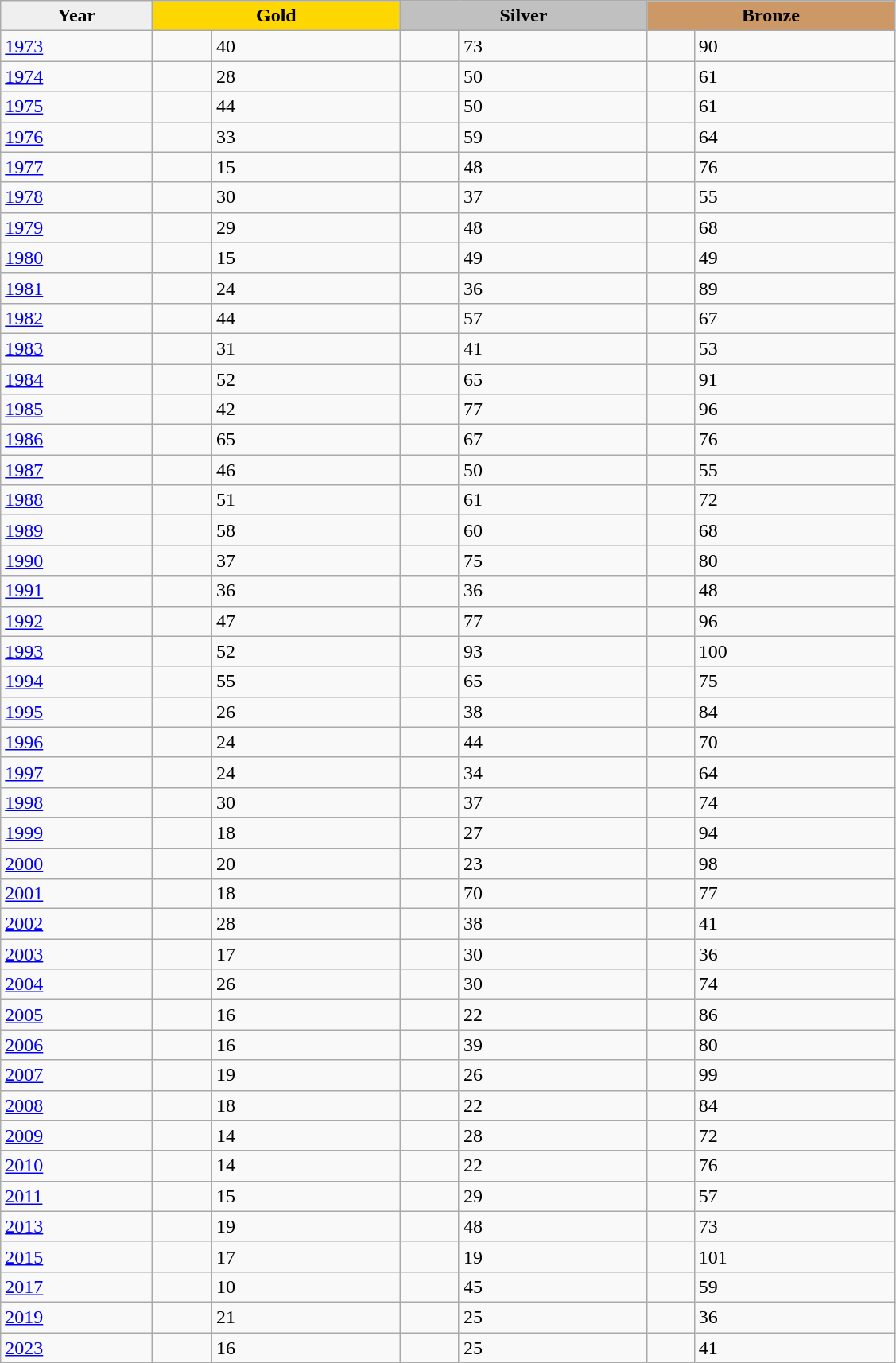<table class="wikitable sortable" style="font-size:100%">
<tr align=center>
<th scope=col style="width:120px; background: #efefef;">Year</th>
<th scope=col colspan=2 style="width:200px; background: gold;">Gold</th>
<th scope=col colspan=2 style="width:200px; background: silver;">Silver</th>
<th scope=col colspan=2 style="width:200px; background: #cc9966;">Bronze</th>
</tr>
<tr>
<td><a href='#'>1973</a></td>
<td></td>
<td>40</td>
<td></td>
<td>73</td>
<td></td>
<td>90</td>
</tr>
<tr>
<td><a href='#'>1974</a></td>
<td></td>
<td>28</td>
<td></td>
<td>50</td>
<td></td>
<td>61</td>
</tr>
<tr>
<td><a href='#'>1975</a></td>
<td></td>
<td>44</td>
<td></td>
<td>50</td>
<td></td>
<td>61</td>
</tr>
<tr>
<td><a href='#'>1976</a></td>
<td></td>
<td>33</td>
<td></td>
<td>59</td>
<td></td>
<td>64</td>
</tr>
<tr>
<td><a href='#'>1977</a></td>
<td></td>
<td>15</td>
<td></td>
<td>48</td>
<td></td>
<td>76</td>
</tr>
<tr>
<td><a href='#'>1978</a></td>
<td></td>
<td>30</td>
<td></td>
<td>37</td>
<td></td>
<td>55</td>
</tr>
<tr>
<td><a href='#'>1979</a></td>
<td></td>
<td>29</td>
<td></td>
<td>48</td>
<td></td>
<td>68</td>
</tr>
<tr>
<td><a href='#'>1980</a></td>
<td></td>
<td>15</td>
<td></td>
<td>49</td>
<td></td>
<td>49</td>
</tr>
<tr>
<td><a href='#'>1981</a></td>
<td></td>
<td>24</td>
<td></td>
<td>36</td>
<td></td>
<td>89</td>
</tr>
<tr>
<td><a href='#'>1982</a></td>
<td></td>
<td>44</td>
<td></td>
<td>57</td>
<td></td>
<td>67</td>
</tr>
<tr>
<td><a href='#'>1983</a></td>
<td></td>
<td>31</td>
<td></td>
<td>41</td>
<td></td>
<td>53</td>
</tr>
<tr>
<td><a href='#'>1984</a></td>
<td></td>
<td>52</td>
<td></td>
<td>65</td>
<td></td>
<td>91</td>
</tr>
<tr>
<td><a href='#'>1985</a></td>
<td></td>
<td>42</td>
<td></td>
<td>77</td>
<td></td>
<td>96</td>
</tr>
<tr>
<td><a href='#'>1986</a></td>
<td></td>
<td>65</td>
<td></td>
<td>67</td>
<td></td>
<td>76</td>
</tr>
<tr>
<td><a href='#'>1987</a></td>
<td></td>
<td>46</td>
<td></td>
<td>50</td>
<td></td>
<td>55</td>
</tr>
<tr>
<td><a href='#'>1988</a></td>
<td></td>
<td>51</td>
<td></td>
<td>61</td>
<td></td>
<td>72</td>
</tr>
<tr>
<td><a href='#'>1989</a></td>
<td></td>
<td>58</td>
<td></td>
<td>60</td>
<td></td>
<td>68</td>
</tr>
<tr>
<td><a href='#'>1990</a></td>
<td></td>
<td>37</td>
<td></td>
<td>75</td>
<td></td>
<td>80</td>
</tr>
<tr>
<td><a href='#'>1991</a></td>
<td></td>
<td>36</td>
<td></td>
<td>36</td>
<td></td>
<td>48</td>
</tr>
<tr>
<td><a href='#'>1992</a></td>
<td></td>
<td>47</td>
<td></td>
<td>77</td>
<td></td>
<td>96</td>
</tr>
<tr>
<td><a href='#'>1993</a></td>
<td></td>
<td>52</td>
<td></td>
<td>93</td>
<td></td>
<td>100</td>
</tr>
<tr>
<td><a href='#'>1994</a></td>
<td></td>
<td>55</td>
<td></td>
<td>65</td>
<td></td>
<td>75</td>
</tr>
<tr>
<td><a href='#'>1995</a></td>
<td></td>
<td>26</td>
<td></td>
<td>38</td>
<td></td>
<td>84</td>
</tr>
<tr>
<td><a href='#'>1996</a></td>
<td></td>
<td>24</td>
<td></td>
<td>44</td>
<td></td>
<td>70</td>
</tr>
<tr>
<td><a href='#'>1997</a></td>
<td></td>
<td>24</td>
<td></td>
<td>34</td>
<td></td>
<td>64</td>
</tr>
<tr>
<td><a href='#'>1998</a></td>
<td></td>
<td>30</td>
<td></td>
<td>37</td>
<td></td>
<td>74</td>
</tr>
<tr>
<td><a href='#'>1999</a></td>
<td></td>
<td>18</td>
<td></td>
<td>27</td>
<td></td>
<td>94</td>
</tr>
<tr>
<td><a href='#'>2000</a></td>
<td></td>
<td>20</td>
<td></td>
<td>23</td>
<td></td>
<td>98</td>
</tr>
<tr>
<td><a href='#'>2001</a></td>
<td></td>
<td>18</td>
<td></td>
<td>70</td>
<td></td>
<td>77</td>
</tr>
<tr>
<td><a href='#'>2002</a></td>
<td></td>
<td>28</td>
<td></td>
<td>38</td>
<td></td>
<td>41</td>
</tr>
<tr>
<td><a href='#'>2003</a></td>
<td></td>
<td>17</td>
<td></td>
<td>30</td>
<td></td>
<td>36</td>
</tr>
<tr>
<td><a href='#'>2004</a></td>
<td></td>
<td>26</td>
<td></td>
<td>30</td>
<td></td>
<td>74</td>
</tr>
<tr>
<td><a href='#'>2005</a></td>
<td></td>
<td>16</td>
<td></td>
<td>22</td>
<td></td>
<td>86</td>
</tr>
<tr>
<td><a href='#'>2006</a></td>
<td></td>
<td>16</td>
<td></td>
<td>39</td>
<td></td>
<td>80</td>
</tr>
<tr>
<td><a href='#'>2007</a></td>
<td></td>
<td>19</td>
<td></td>
<td>26</td>
<td></td>
<td>99</td>
</tr>
<tr>
<td><a href='#'>2008</a></td>
<td></td>
<td>18</td>
<td></td>
<td>22</td>
<td></td>
<td>84</td>
</tr>
<tr>
<td><a href='#'>2009</a></td>
<td></td>
<td>14</td>
<td></td>
<td>28</td>
<td></td>
<td>72</td>
</tr>
<tr>
<td><a href='#'>2010</a></td>
<td></td>
<td>14</td>
<td></td>
<td>22</td>
<td></td>
<td>76</td>
</tr>
<tr>
<td><a href='#'>2011</a></td>
<td></td>
<td>15</td>
<td></td>
<td>29</td>
<td></td>
<td>57</td>
</tr>
<tr>
<td><a href='#'>2013</a></td>
<td></td>
<td>19</td>
<td></td>
<td>48</td>
<td></td>
<td>73</td>
</tr>
<tr>
<td><a href='#'>2015</a></td>
<td></td>
<td>17</td>
<td></td>
<td>19</td>
<td></td>
<td>101</td>
</tr>
<tr>
<td><a href='#'>2017</a></td>
<td></td>
<td>10</td>
<td></td>
<td>45</td>
<td></td>
<td>59</td>
</tr>
<tr>
<td><a href='#'>2019</a></td>
<td></td>
<td>21</td>
<td></td>
<td>25</td>
<td></td>
<td>36</td>
</tr>
<tr>
<td><a href='#'>2023</a></td>
<td></td>
<td>16</td>
<td></td>
<td>25</td>
<td></td>
<td>41</td>
</tr>
</table>
